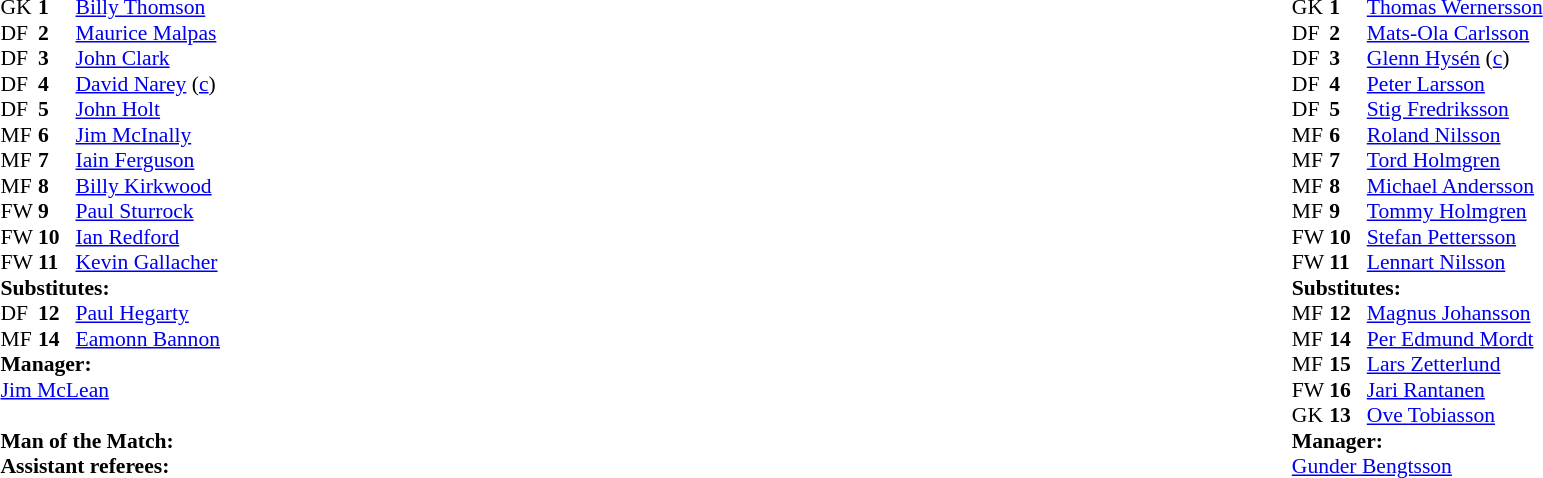<table width="100%">
<tr>
<td valign="top" width="50%"><br><table style="font-size: 90%" cellspacing="0" cellpadding="0">
<tr>
<td colspan=4></td>
</tr>
<tr>
<th width=25></th>
<th width=25></th>
</tr>
<tr>
<th width=25></th>
<th width=25></th>
</tr>
<tr>
<td>GK</td>
<td><strong>1</strong></td>
<td> <a href='#'>Billy Thomson</a></td>
</tr>
<tr>
<td>DF</td>
<td><strong>2</strong></td>
<td> <a href='#'>Maurice Malpas</a></td>
</tr>
<tr>
<td>DF</td>
<td><strong>3</strong></td>
<td> <a href='#'>John Clark</a></td>
</tr>
<tr>
<td>DF</td>
<td><strong>4</strong></td>
<td> <a href='#'>David Narey</a> (<a href='#'>c</a>)</td>
</tr>
<tr>
<td>DF</td>
<td><strong>5</strong></td>
<td> <a href='#'>John Holt</a></td>
<td></td>
<td></td>
</tr>
<tr>
<td>MF</td>
<td><strong>6</strong></td>
<td> <a href='#'>Jim McInally</a></td>
</tr>
<tr>
<td>MF</td>
<td><strong>7</strong></td>
<td> <a href='#'>Iain Ferguson</a></td>
</tr>
<tr>
<td>MF</td>
<td><strong>8</strong></td>
<td> <a href='#'>Billy Kirkwood</a></td>
</tr>
<tr>
<td>FW</td>
<td><strong>9</strong></td>
<td> <a href='#'>Paul Sturrock</a></td>
</tr>
<tr>
<td>FW</td>
<td><strong>10</strong></td>
<td> <a href='#'>Ian Redford</a></td>
<td></td>
<td></td>
</tr>
<tr>
<td>FW</td>
<td><strong>11</strong></td>
<td> <a href='#'>Kevin Gallacher</a></td>
</tr>
<tr>
<td colspan=3><strong>Substitutes:</strong></td>
</tr>
<tr>
<td>DF</td>
<td><strong>12</strong></td>
<td> <a href='#'>Paul Hegarty</a></td>
<td></td>
<td></td>
</tr>
<tr>
<td>MF</td>
<td><strong>14</strong></td>
<td> <a href='#'>Eamonn Bannon</a></td>
<td></td>
<td></td>
</tr>
<tr>
<td colspan=3><strong>Manager:</strong></td>
</tr>
<tr>
<td colspan=4> <a href='#'>Jim McLean</a><br><br><strong>Man of the Match:</strong><br><strong>Assistant referees:</strong></td>
</tr>
</table>
</td>
<td valign="top" width="50%"><br><table style="font-size:90%" cellspacing="0" cellpadding="0" align=center>
<tr>
<td colspan="4"></td>
</tr>
<tr>
<th width=25></th>
<th width=25></th>
</tr>
<tr>
<td>GK</td>
<td><strong>1</strong></td>
<td> <a href='#'>Thomas Wernersson</a></td>
</tr>
<tr>
<td>DF</td>
<td><strong>2</strong></td>
<td> <a href='#'>Mats-Ola Carlsson</a></td>
</tr>
<tr>
<td>DF</td>
<td><strong>3</strong></td>
<td> <a href='#'>Glenn Hysén</a> (<a href='#'>c</a>)</td>
</tr>
<tr>
<td>DF</td>
<td><strong>4</strong></td>
<td> <a href='#'>Peter Larsson</a></td>
</tr>
<tr>
<td>DF</td>
<td><strong>5</strong></td>
<td> <a href='#'>Stig Fredriksson</a></td>
</tr>
<tr>
<td>MF</td>
<td><strong>6</strong></td>
<td> <a href='#'>Roland Nilsson</a></td>
<td></td>
<td></td>
</tr>
<tr>
<td>MF</td>
<td><strong>7</strong></td>
<td> <a href='#'>Tord Holmgren</a></td>
</tr>
<tr>
<td>MF</td>
<td><strong>8</strong></td>
<td> <a href='#'>Michael Andersson</a></td>
</tr>
<tr>
<td>MF</td>
<td><strong>9</strong></td>
<td> <a href='#'>Tommy Holmgren</a></td>
<td></td>
<td></td>
</tr>
<tr>
<td>FW</td>
<td><strong>10</strong></td>
<td> <a href='#'>Stefan Pettersson</a></td>
</tr>
<tr>
<td>FW</td>
<td><strong>11</strong></td>
<td> <a href='#'>Lennart Nilsson</a></td>
</tr>
<tr>
<td colspan=3><strong>Substitutes:</strong></td>
</tr>
<tr>
<td>MF</td>
<td><strong>12</strong></td>
<td> <a href='#'>Magnus Johansson</a></td>
<td></td>
<td></td>
</tr>
<tr>
<td>MF</td>
<td><strong>14</strong></td>
<td> <a href='#'>Per Edmund Mordt</a></td>
<td></td>
<td></td>
</tr>
<tr>
<td>MF</td>
<td><strong>15</strong></td>
<td> <a href='#'>Lars Zetterlund</a></td>
<td></td>
<td></td>
</tr>
<tr>
<td>FW</td>
<td><strong>16</strong></td>
<td> <a href='#'>Jari Rantanen</a></td>
<td></td>
<td></td>
</tr>
<tr>
<td>GK</td>
<td><strong>13</strong></td>
<td> <a href='#'>Ove Tobiasson</a></td>
<td></td>
<td></td>
</tr>
<tr>
<td colspan=3><strong>Manager:</strong></td>
</tr>
<tr>
<td colspan=4> <a href='#'>Gunder Bengtsson</a></td>
</tr>
</table>
</td>
</tr>
</table>
